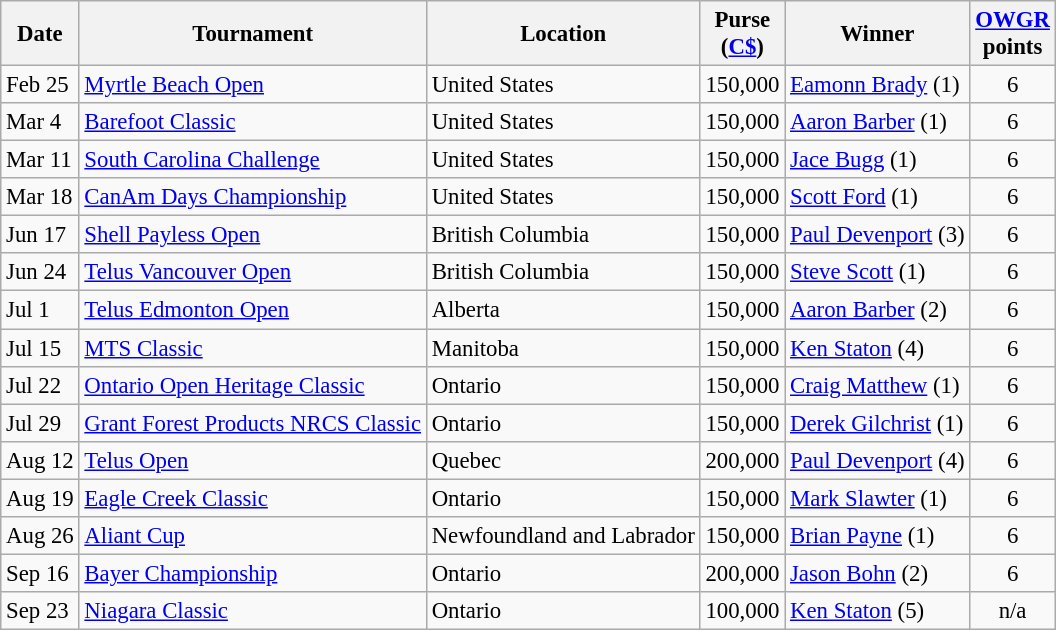<table class="wikitable" style="font-size:95%">
<tr>
<th>Date</th>
<th>Tournament</th>
<th>Location</th>
<th>Purse<br>(<a href='#'>C$</a>)</th>
<th>Winner</th>
<th><a href='#'>OWGR</a><br>points</th>
</tr>
<tr>
<td>Feb 25</td>
<td><a href='#'>Myrtle Beach Open</a></td>
<td>United States</td>
<td align=right>150,000</td>
<td> <a href='#'>Eamonn Brady</a> (1)</td>
<td align=center>6</td>
</tr>
<tr>
<td>Mar 4</td>
<td><a href='#'>Barefoot Classic</a></td>
<td>United States</td>
<td align=right>150,000</td>
<td> <a href='#'>Aaron Barber</a> (1)</td>
<td align=center>6</td>
</tr>
<tr>
<td>Mar 11</td>
<td><a href='#'>South Carolina Challenge</a></td>
<td>United States</td>
<td align=right>150,000</td>
<td> <a href='#'>Jace Bugg</a> (1)</td>
<td align=center>6</td>
</tr>
<tr>
<td>Mar 18</td>
<td><a href='#'>CanAm Days Championship</a></td>
<td>United States</td>
<td align=right>150,000</td>
<td> <a href='#'>Scott Ford</a> (1)</td>
<td align=center>6</td>
</tr>
<tr>
<td>Jun 17</td>
<td><a href='#'>Shell Payless Open</a></td>
<td>British Columbia</td>
<td align=right>150,000</td>
<td> <a href='#'>Paul Devenport</a> (3)</td>
<td align=center>6</td>
</tr>
<tr>
<td>Jun 24</td>
<td><a href='#'>Telus Vancouver Open</a></td>
<td>British Columbia</td>
<td align=right>150,000</td>
<td> <a href='#'>Steve Scott</a> (1)</td>
<td align=center>6</td>
</tr>
<tr>
<td>Jul 1</td>
<td><a href='#'>Telus Edmonton Open</a></td>
<td>Alberta</td>
<td align=right>150,000</td>
<td> <a href='#'>Aaron Barber</a> (2)</td>
<td align=center>6</td>
</tr>
<tr>
<td>Jul 15</td>
<td><a href='#'>MTS Classic</a></td>
<td>Manitoba</td>
<td align=right>150,000</td>
<td> <a href='#'>Ken Staton</a> (4)</td>
<td align=center>6</td>
</tr>
<tr>
<td>Jul 22</td>
<td><a href='#'>Ontario Open Heritage Classic</a></td>
<td>Ontario</td>
<td align=right>150,000</td>
<td> <a href='#'>Craig Matthew</a> (1)</td>
<td align=center>6</td>
</tr>
<tr>
<td>Jul 29</td>
<td><a href='#'>Grant Forest Products NRCS Classic</a></td>
<td>Ontario</td>
<td align=right>150,000</td>
<td> <a href='#'>Derek Gilchrist</a> (1)</td>
<td align=center>6</td>
</tr>
<tr>
<td>Aug 12</td>
<td><a href='#'>Telus Open</a></td>
<td>Quebec</td>
<td align=right>200,000</td>
<td> <a href='#'>Paul Devenport</a> (4)</td>
<td align=center>6</td>
</tr>
<tr>
<td>Aug 19</td>
<td><a href='#'>Eagle Creek Classic</a></td>
<td>Ontario</td>
<td align=right>150,000</td>
<td> <a href='#'>Mark Slawter</a> (1)</td>
<td align=center>6</td>
</tr>
<tr>
<td>Aug 26</td>
<td><a href='#'>Aliant Cup</a></td>
<td>Newfoundland and Labrador</td>
<td align=right>150,000</td>
<td> <a href='#'>Brian Payne</a> (1)</td>
<td align=center>6</td>
</tr>
<tr>
<td>Sep 16</td>
<td><a href='#'>Bayer Championship</a></td>
<td>Ontario</td>
<td align=right>200,000</td>
<td> <a href='#'>Jason Bohn</a> (2)</td>
<td align=center>6</td>
</tr>
<tr>
<td>Sep 23</td>
<td><a href='#'>Niagara Classic</a></td>
<td>Ontario</td>
<td align=right>100,000</td>
<td> <a href='#'>Ken Staton</a> (5)</td>
<td align=center>n/a</td>
</tr>
</table>
